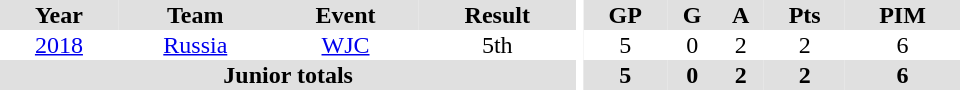<table border="0" cellpadding="1" cellspacing="0" ID="Table3" style="text-align:center; width:40em;">
<tr bgcolor="#e0e0e0">
<th>Year</th>
<th>Team</th>
<th>Event</th>
<th>Result</th>
<th rowspan="99" bgcolor="#ffffff"></th>
<th>GP</th>
<th>G</th>
<th>A</th>
<th>Pts</th>
<th>PIM</th>
</tr>
<tr>
<td><a href='#'>2018</a></td>
<td><a href='#'>Russia</a></td>
<td><a href='#'>WJC</a></td>
<td>5th</td>
<td>5</td>
<td>0</td>
<td>2</td>
<td>2</td>
<td>6</td>
</tr>
<tr bgcolor="#e0e0e0">
<th colspan="4">Junior totals</th>
<th>5</th>
<th>0</th>
<th>2</th>
<th>2</th>
<th>6</th>
</tr>
</table>
